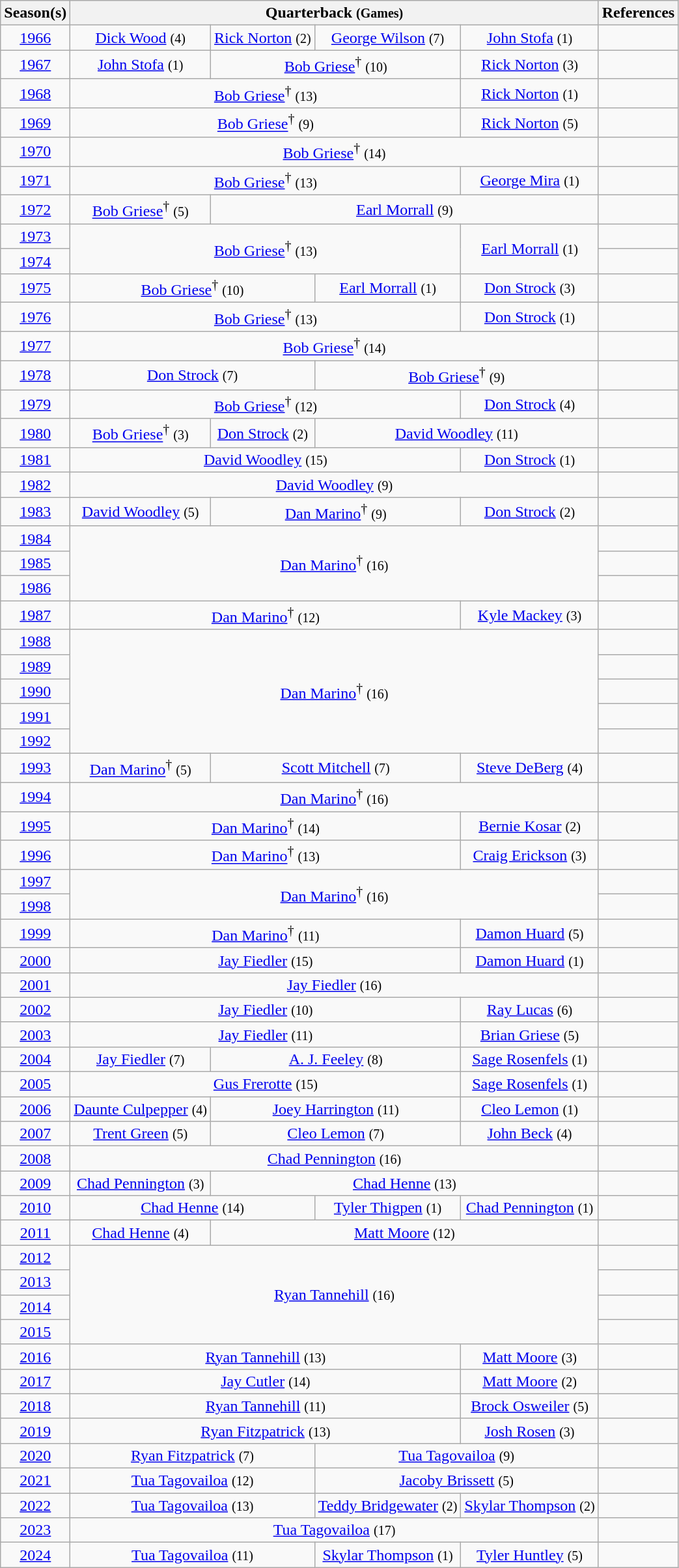<table class="wikitable" style="text-align:center">
<tr>
<th>Season(s)</th>
<th colspan=4>Quarterback <small>(Games)</small></th>
<th>References</th>
</tr>
<tr>
<td><a href='#'>1966</a></td>
<td><a href='#'>Dick Wood</a> <small>(4)</small></td>
<td><a href='#'>Rick Norton</a> <small>(2)</small></td>
<td><a href='#'>George Wilson</a> <small>(7)</small></td>
<td><a href='#'>John Stofa</a> <small>(1)</small></td>
<td></td>
</tr>
<tr>
<td><a href='#'>1967</a></td>
<td><a href='#'>John Stofa</a> <small>(1)</small></td>
<td colspan=2><a href='#'>Bob Griese</a><sup>†</sup> <small>(10)</small></td>
<td><a href='#'>Rick Norton</a> <small>(3)</small></td>
<td></td>
</tr>
<tr>
<td><a href='#'>1968</a></td>
<td colspan=3><a href='#'>Bob Griese</a><sup>†</sup> <small>(13)</small></td>
<td><a href='#'>Rick Norton</a> <small>(1)</small></td>
<td></td>
</tr>
<tr>
<td><a href='#'>1969</a></td>
<td colspan=3><a href='#'>Bob Griese</a><sup>†</sup> <small>(9)</small></td>
<td><a href='#'>Rick Norton</a> <small>(5)</small></td>
<td></td>
</tr>
<tr>
<td><a href='#'>1970</a></td>
<td colspan=4><a href='#'>Bob Griese</a><sup>†</sup> <small>(14)</small></td>
<td></td>
</tr>
<tr>
<td><a href='#'>1971</a></td>
<td colspan=3><a href='#'>Bob Griese</a><sup>†</sup> <small>(13)</small></td>
<td><a href='#'>George Mira</a> <small>(1)</small></td>
<td></td>
</tr>
<tr>
<td><a href='#'>1972</a></td>
<td><a href='#'>Bob Griese</a><sup>†</sup> <small>(5)</small></td>
<td colspan=3><a href='#'>Earl Morrall</a> <small>(9)</small></td>
<td></td>
</tr>
<tr>
<td><a href='#'>1973</a></td>
<td colspan="3" rowspan="2"><a href='#'>Bob Griese</a><sup>†</sup> <small>(13)</small></td>
<td rowspan="2"><a href='#'>Earl Morrall</a> <small>(1)</small></td>
<td></td>
</tr>
<tr>
<td><a href='#'>1974</a></td>
<td></td>
</tr>
<tr>
<td><a href='#'>1975</a></td>
<td colspan=2><a href='#'>Bob Griese</a><sup>†</sup> <small>(10)</small></td>
<td><a href='#'>Earl Morrall</a> <small>(1)</small></td>
<td><a href='#'>Don Strock</a> <small>(3)</small></td>
<td></td>
</tr>
<tr>
<td><a href='#'>1976</a></td>
<td colspan=3><a href='#'>Bob Griese</a><sup>†</sup> <small>(13)</small></td>
<td><a href='#'>Don Strock</a> <small>(1)</small></td>
<td></td>
</tr>
<tr>
<td><a href='#'>1977</a></td>
<td colspan=4><a href='#'>Bob Griese</a><sup>†</sup> <small>(14)</small></td>
<td></td>
</tr>
<tr>
<td><a href='#'>1978</a></td>
<td colspan=2><a href='#'>Don Strock</a> <small>(7)</small></td>
<td colspan=2><a href='#'>Bob Griese</a><sup>†</sup> <small>(9)</small></td>
<td></td>
</tr>
<tr>
<td><a href='#'>1979</a></td>
<td colspan=3><a href='#'>Bob Griese</a><sup>†</sup> <small>(12)</small></td>
<td><a href='#'>Don Strock</a> <small>(4)</small></td>
<td></td>
</tr>
<tr>
<td><a href='#'>1980</a></td>
<td><a href='#'>Bob Griese</a><sup>†</sup> <small>(3)</small></td>
<td><a href='#'>Don Strock</a> <small>(2)</small></td>
<td colspan=2><a href='#'>David Woodley</a> <small>(11)</small></td>
<td></td>
</tr>
<tr>
<td><a href='#'>1981</a></td>
<td colspan=3><a href='#'>David Woodley</a> <small>(15)</small></td>
<td><a href='#'>Don Strock</a> <small>(1)</small></td>
<td></td>
</tr>
<tr>
<td><a href='#'>1982</a></td>
<td colspan=4><a href='#'>David Woodley</a> <small>(9)</small></td>
<td></td>
</tr>
<tr>
<td><a href='#'>1983</a></td>
<td><a href='#'>David Woodley</a> <small>(5)</small></td>
<td colspan=2><a href='#'>Dan Marino</a><sup>†</sup> <small>(9)</small></td>
<td><a href='#'>Don Strock</a> <small>(2)</small></td>
<td></td>
</tr>
<tr>
<td><a href='#'>1984</a></td>
<td colspan="4" rowspan="3"><a href='#'>Dan Marino</a><sup>†</sup> <small>(16)</small></td>
<td></td>
</tr>
<tr>
<td><a href='#'>1985</a></td>
<td></td>
</tr>
<tr>
<td><a href='#'>1986</a></td>
<td></td>
</tr>
<tr>
<td><a href='#'>1987</a></td>
<td colspan=3><a href='#'>Dan Marino</a><sup>†</sup> <small>(12)</small></td>
<td><a href='#'>Kyle Mackey</a> <small>(3)</small></td>
<td></td>
</tr>
<tr>
<td><a href='#'>1988</a></td>
<td colspan="4" rowspan="5"><a href='#'>Dan Marino</a><sup>†</sup> <small>(16)</small></td>
<td></td>
</tr>
<tr>
<td><a href='#'>1989</a></td>
<td></td>
</tr>
<tr>
<td><a href='#'>1990</a></td>
<td></td>
</tr>
<tr>
<td><a href='#'>1991</a></td>
<td></td>
</tr>
<tr>
<td><a href='#'>1992</a></td>
<td></td>
</tr>
<tr>
<td><a href='#'>1993</a></td>
<td><a href='#'>Dan Marino</a><sup>†</sup> <small>(5)</small></td>
<td colspan=2><a href='#'>Scott Mitchell</a> <small>(7)</small></td>
<td><a href='#'>Steve DeBerg</a> <small>(4)</small></td>
<td></td>
</tr>
<tr>
<td><a href='#'>1994</a></td>
<td colspan=4><a href='#'>Dan Marino</a><sup>†</sup> <small>(16)</small></td>
<td></td>
</tr>
<tr>
<td><a href='#'>1995</a></td>
<td colspan=3><a href='#'>Dan Marino</a><sup>†</sup> <small>(14)</small></td>
<td><a href='#'>Bernie Kosar</a> <small>(2)</small></td>
<td></td>
</tr>
<tr>
<td><a href='#'>1996</a></td>
<td colspan=3><a href='#'>Dan Marino</a><sup>†</sup> <small>(13)</small></td>
<td><a href='#'>Craig Erickson</a> <small>(3)</small></td>
<td></td>
</tr>
<tr>
<td><a href='#'>1997</a></td>
<td colspan="4" rowspan="2"><a href='#'>Dan Marino</a><sup>†</sup> <small>(16)</small></td>
<td></td>
</tr>
<tr>
<td><a href='#'>1998</a></td>
<td></td>
</tr>
<tr>
<td><a href='#'>1999</a></td>
<td colspan=3><a href='#'>Dan Marino</a><sup>†</sup> <small>(11)</small></td>
<td><a href='#'>Damon Huard</a> <small>(5)</small></td>
<td></td>
</tr>
<tr>
<td><a href='#'>2000</a></td>
<td colspan=3><a href='#'>Jay Fiedler</a> <small>(15)</small></td>
<td><a href='#'>Damon Huard</a> <small>(1)</small></td>
<td></td>
</tr>
<tr>
<td><a href='#'>2001</a></td>
<td colspan=4><a href='#'>Jay Fiedler</a> <small>(16)</small></td>
<td></td>
</tr>
<tr>
<td><a href='#'>2002</a></td>
<td colspan=3><a href='#'>Jay Fiedler</a> <small>(10)</small></td>
<td><a href='#'>Ray Lucas</a> <small>(6)</small></td>
<td></td>
</tr>
<tr>
<td><a href='#'>2003</a></td>
<td colspan=3><a href='#'>Jay Fiedler</a> <small>(11)</small></td>
<td><a href='#'>Brian Griese</a> <small>(5)</small></td>
<td></td>
</tr>
<tr>
<td><a href='#'>2004</a></td>
<td><a href='#'>Jay Fiedler</a> <small>(7)</small></td>
<td colspan=2><a href='#'>A. J. Feeley</a> <small>(8)</small></td>
<td><a href='#'>Sage Rosenfels</a> <small>(1)</small></td>
<td></td>
</tr>
<tr>
<td><a href='#'>2005</a></td>
<td colspan=3><a href='#'>Gus Frerotte</a> <small>(15)</small></td>
<td><a href='#'>Sage Rosenfels</a> <small>(1)</small></td>
<td></td>
</tr>
<tr>
<td><a href='#'>2006</a></td>
<td><a href='#'>Daunte Culpepper</a> <small>(4)</small></td>
<td colspan=2><a href='#'>Joey Harrington</a> <small>(11)</small></td>
<td><a href='#'>Cleo Lemon</a> <small>(1)</small></td>
<td></td>
</tr>
<tr>
<td><a href='#'>2007</a></td>
<td><a href='#'>Trent Green</a> <small>(5)</small></td>
<td colspan=2><a href='#'>Cleo Lemon</a> <small>(7)</small></td>
<td><a href='#'>John Beck</a> <small>(4)</small></td>
<td></td>
</tr>
<tr>
<td><a href='#'>2008</a></td>
<td colspan=4><a href='#'>Chad Pennington</a> <small>(16)</small></td>
<td></td>
</tr>
<tr>
<td><a href='#'>2009</a></td>
<td><a href='#'>Chad Pennington</a> <small>(3)</small></td>
<td colspan=3><a href='#'>Chad Henne</a> <small>(13)</small></td>
<td></td>
</tr>
<tr>
<td><a href='#'>2010</a></td>
<td colspan=2><a href='#'>Chad Henne</a> <small>(14)</small></td>
<td><a href='#'>Tyler Thigpen</a> <small>(1)</small></td>
<td><a href='#'>Chad Pennington</a> <small>(1)</small></td>
<td></td>
</tr>
<tr>
<td><a href='#'>2011</a></td>
<td><a href='#'>Chad Henne</a> <small>(4)</small></td>
<td colspan=3><a href='#'>Matt Moore</a> <small>(12)</small></td>
<td></td>
</tr>
<tr>
<td><a href='#'>2012</a></td>
<td colspan="4" rowspan="4"><a href='#'>Ryan Tannehill</a> <small>(16)</small></td>
<td></td>
</tr>
<tr>
<td><a href='#'>2013</a></td>
<td></td>
</tr>
<tr>
<td><a href='#'>2014</a></td>
<td></td>
</tr>
<tr>
<td><a href='#'>2015</a></td>
<td></td>
</tr>
<tr>
<td><a href='#'>2016</a></td>
<td colspan=3><a href='#'>Ryan Tannehill</a> <small>(13)</small></td>
<td><a href='#'>Matt Moore</a> <small>(3)</small></td>
<td></td>
</tr>
<tr>
<td><a href='#'>2017</a></td>
<td colspan=3><a href='#'>Jay Cutler</a> <small>(14)</small></td>
<td><a href='#'>Matt Moore</a> <small>(2)</small></td>
<td></td>
</tr>
<tr>
<td><a href='#'>2018</a></td>
<td colspan=3><a href='#'>Ryan Tannehill</a> <small>(11)</small></td>
<td><a href='#'>Brock Osweiler</a> <small>(5)</small></td>
<td></td>
</tr>
<tr>
<td><a href='#'>2019</a></td>
<td colspan=3><a href='#'>Ryan Fitzpatrick</a> <small>(13)</small></td>
<td><a href='#'>Josh Rosen</a> <small>(3)</small></td>
<td></td>
</tr>
<tr>
<td><a href='#'>2020</a></td>
<td colspan=2><a href='#'>Ryan Fitzpatrick</a> <small>(7)</small></td>
<td colspan=2><a href='#'>Tua Tagovailoa</a> <small>(9)</small></td>
<td></td>
</tr>
<tr>
<td><a href='#'>2021</a></td>
<td colspan=2><a href='#'>Tua Tagovailoa</a> <small>(12)</small></td>
<td colspan=2><a href='#'>Jacoby Brissett</a> <small>(5)</small></td>
<td></td>
</tr>
<tr>
<td><a href='#'>2022</a></td>
<td colspan=2><a href='#'>Tua Tagovailoa</a> <small>(13)</small></td>
<td><a href='#'>Teddy Bridgewater</a> <small>(2)</small></td>
<td><a href='#'>Skylar Thompson</a> <small>(2)</small></td>
<td></td>
</tr>
<tr>
<td><a href='#'>2023</a></td>
<td colspan="4"><a href='#'>Tua Tagovailoa</a> <small>(17)</small></td>
<td></td>
</tr>
<tr>
<td><a href='#'>2024</a></td>
<td colspan="2"><a href='#'>Tua Tagovailoa</a> <small>(11)</small></td>
<td><a href='#'>Skylar Thompson</a> <small>(1)</small></td>
<td><a href='#'>Tyler Huntley</a> <small>(5)</small></td>
<td></td>
</tr>
</table>
